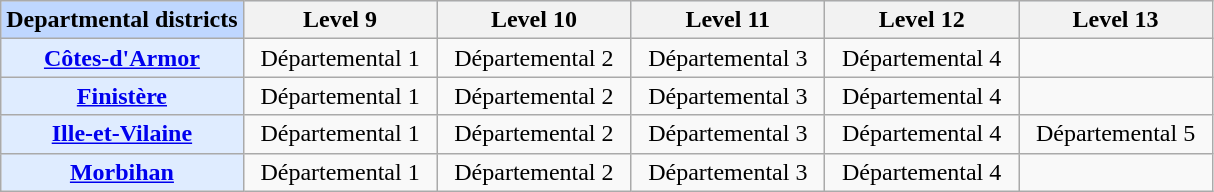<table class="wikitable" style="text-align: center;">
<tr style="background:#dfecff;">
<th width="20%" style="background:#bfd7ff;">Departmental districts</th>
<th width="16%">Level 9</th>
<th width="16%">Level 10</th>
<th width="16%">Level 11</th>
<th width="16%">Level 12</th>
<th width="16%">Level 13</th>
</tr>
<tr align="center">
<th style="background:#dfecff;"><a href='#'>Côtes-d'Armor</a></th>
<td>Départemental 1</td>
<td>Départemental 2</td>
<td>Départemental 3</td>
<td>Départemental 4</td>
<td> </td>
</tr>
<tr align="center">
<th style="background:#dfecff;"><a href='#'>Finistère</a></th>
<td>Départemental 1</td>
<td>Départemental 2</td>
<td>Départemental 3</td>
<td>Départemental 4</td>
<td> </td>
</tr>
<tr align="center">
<th style="background:#dfecff;"><a href='#'>Ille-et-Vilaine</a></th>
<td>Départemental 1</td>
<td>Départemental 2</td>
<td>Départemental 3</td>
<td>Départemental 4</td>
<td>Départemental 5</td>
</tr>
<tr align="center">
<th style="background:#dfecff;"><a href='#'>Morbihan</a></th>
<td>Départemental 1</td>
<td>Départemental 2</td>
<td>Départemental 3</td>
<td>Départemental 4</td>
<td> </td>
</tr>
</table>
